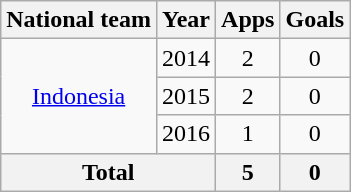<table class="wikitable" style="text-align:center">
<tr>
<th>National team</th>
<th>Year</th>
<th>Apps</th>
<th>Goals</th>
</tr>
<tr>
<td rowspan=3><a href='#'>Indonesia</a></td>
<td>2014</td>
<td>2</td>
<td>0</td>
</tr>
<tr>
<td>2015</td>
<td>2</td>
<td>0</td>
</tr>
<tr>
<td>2016</td>
<td>1</td>
<td>0</td>
</tr>
<tr>
<th colspan=2>Total</th>
<th>5</th>
<th>0</th>
</tr>
</table>
